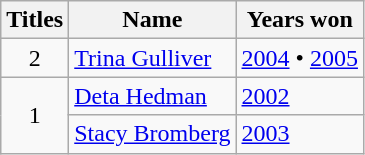<table class="wikitable style="font-size:100%; text-align: left; width:70%">
<tr>
<th>Titles</th>
<th>Name</th>
<th>Years won</th>
</tr>
<tr>
<td align=center>2</td>
<td> <a href='#'>Trina Gulliver</a></td>
<td><a href='#'>2004</a> • <a href='#'>2005</a></td>
</tr>
<tr>
<td align=center rowspan=3>1</td>
<td> <a href='#'>Deta Hedman</a></td>
<td><a href='#'>2002</a></td>
</tr>
<tr>
<td> <a href='#'>Stacy Bromberg</a></td>
<td><a href='#'>2003</a></td>
</tr>
</table>
